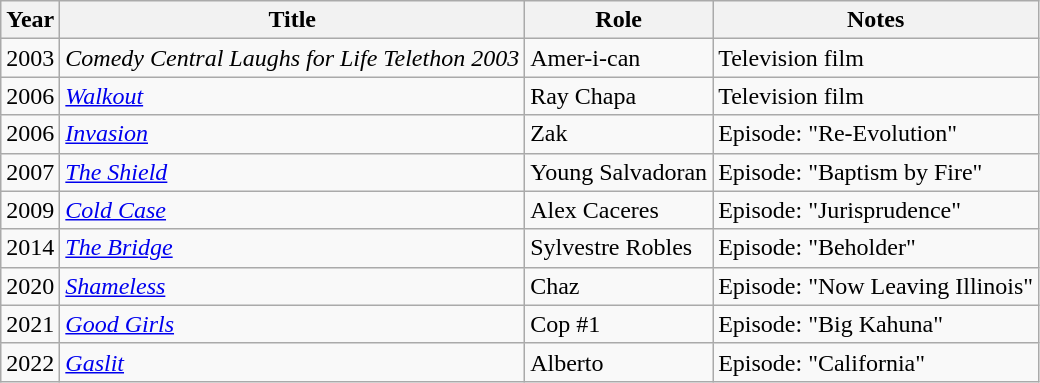<table class="wikitable sortable">
<tr>
<th>Year</th>
<th>Title</th>
<th>Role</th>
<th>Notes</th>
</tr>
<tr>
<td>2003</td>
<td><em>Comedy Central Laughs for Life Telethon 2003</em></td>
<td>Amer-i-can</td>
<td>Television film</td>
</tr>
<tr>
<td>2006</td>
<td><em><a href='#'>Walkout</a></em></td>
<td>Ray Chapa</td>
<td>Television film</td>
</tr>
<tr>
<td>2006</td>
<td><em><a href='#'>Invasion</a></em></td>
<td>Zak</td>
<td>Episode: "Re-Evolution"</td>
</tr>
<tr>
<td>2007</td>
<td><em><a href='#'>The Shield</a></em></td>
<td>Young Salvadoran</td>
<td>Episode: "Baptism by Fire"</td>
</tr>
<tr>
<td>2009</td>
<td><em><a href='#'>Cold Case</a></em></td>
<td>Alex Caceres</td>
<td>Episode: "Jurisprudence"</td>
</tr>
<tr>
<td>2014</td>
<td><em><a href='#'>The Bridge</a></em></td>
<td>Sylvestre Robles</td>
<td>Episode: "Beholder"</td>
</tr>
<tr>
<td>2020</td>
<td><em><a href='#'>Shameless</a></em></td>
<td>Chaz</td>
<td>Episode: "Now Leaving Illinois"</td>
</tr>
<tr>
<td>2021</td>
<td><em><a href='#'>Good Girls</a></em></td>
<td>Cop #1</td>
<td>Episode: "Big Kahuna"</td>
</tr>
<tr>
<td>2022</td>
<td><em><a href='#'>Gaslit</a></em></td>
<td>Alberto</td>
<td>Episode: "California"</td>
</tr>
</table>
